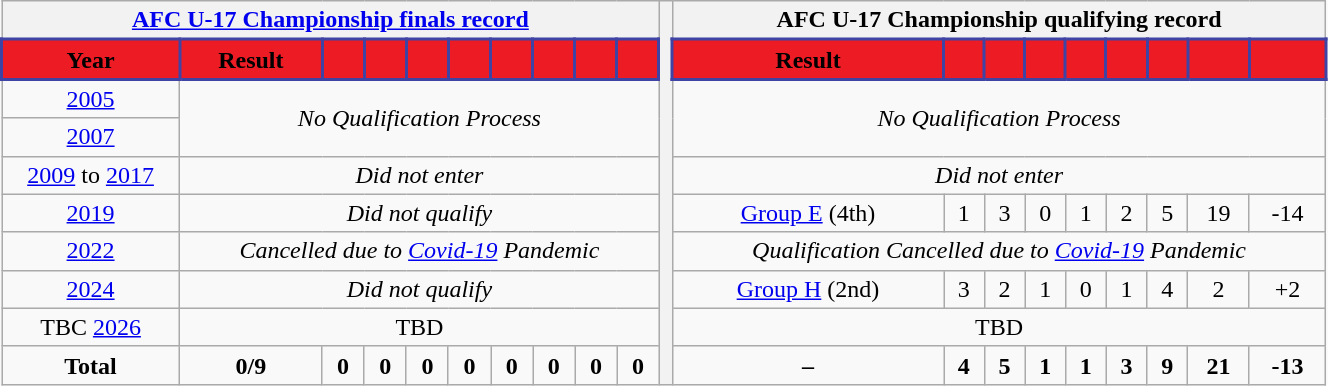<table Class = "wikitable" style = "text-align: center; width:70%;">
<tr>
<th colspan=10><a href='#'>AFC U-17 Championship finals record</a></th>
<th style="width:1%;" rowspan="42"></th>
<th colspan=9>AFC U-17 Championship qualifying record</th>
</tr>
<tr>
<th style="background:#ED1C24;border: 2px solid #3F43A4;"><span>Year</span></th>
<th style="background:#ED1C24;border: 2px solid #3F43A4;"><span>Result</span></th>
<th style="background:#ED1C24;border: 2px solid #3F43A4;"><span></span></th>
<th style="background:#ED1C24;border: 2px solid #3F43A4;"><span></span></th>
<th style="background:#ED1C24;border: 2px solid #3F43A4;"><span></span></th>
<th style="background:#ED1C24;border: 2px solid #3F43A4;"><span></span></th>
<th style="background:#ED1C24;border: 2px solid #3F43A4;"><span></span></th>
<th style="background:#ED1C24;border: 2px solid #3F43A4;"><span></span></th>
<th style="background:#ED1C24;border: 2px solid #3F43A4;"><span></span></th>
<th style="background:#ED1C24;border: 2px solid #3F43A4;"><span></span></th>
<th style="background:#ED1C24;border: 2px solid #3F43A4;"><span>Result</span></th>
<th style="background:#ED1C24;border: 2px solid #3F43A4;"><span></span></th>
<th style="background:#ED1C24;border: 2px solid #3F43A4;"><span></span></th>
<th style="background:#ED1C24;border: 2px solid #3F43A4;"><span></span></th>
<th style="background:#ED1C24;border: 2px solid #3F43A4;"><span></span></th>
<th style="background:#ED1C24;border: 2px solid #3F43A4;"><span></span></th>
<th style="background:#ED1C24;border: 2px solid #3F43A4;"><span></span></th>
<th style="background:#ED1C24;border: 2px solid #3F43A4;"><span></span></th>
<th style="background:#ED1C24;border: 2px solid #3F43A4;"><span></span></th>
</tr>
<tr>
<td> <a href='#'>2005</a></td>
<td colspan=9 rowspan=2><em>No Qualification Process</em></td>
<td colspan=9 rowspan=2><em>No Qualification Process</em></td>
</tr>
<tr>
<td> <a href='#'>2007</a></td>
</tr>
<tr>
<td> <a href='#'>2009</a> to  <a href='#'>2017</a></td>
<td colspan=9><em>Did not enter</em></td>
<td colspan=9><em>Did not enter</em></td>
</tr>
<tr>
<td> <a href='#'>2019</a></td>
<td colspan=9><em>Did not qualify</em></td>
<td><a href='#'>Group E</a> (4th)</td>
<td>1</td>
<td>3</td>
<td>0</td>
<td>1</td>
<td>2</td>
<td>5</td>
<td>19</td>
<td>-14</td>
</tr>
<tr>
<td> <a href='#'>2022</a></td>
<td colspan=9><em>Cancelled due to <a href='#'>Covid-19</a> Pandemic</em></td>
<td colspan=9><em>Qualification Cancelled due to <a href='#'>Covid-19</a> Pandemic</em></td>
</tr>
<tr>
<td> <a href='#'>2024</a></td>
<td colspan=9><em>Did not qualify</em></td>
<td><a href='#'>Group H</a> (2nd)</td>
<td>3</td>
<td>2</td>
<td>1</td>
<td>0</td>
<td>1</td>
<td>4</td>
<td>2</td>
<td>+2</td>
</tr>
<tr>
<td>TBC <a href='#'>2026</a></td>
<td colspan=9>TBD</td>
<td colspan=9>TBD</td>
</tr>
<tr>
<td><strong>Total</strong></td>
<td><strong>0/9</strong></td>
<td><strong>0</strong></td>
<td><strong>0</strong></td>
<td><strong>0</strong></td>
<td><strong>0</strong></td>
<td><strong>0</strong></td>
<td><strong>0</strong></td>
<td><strong>0</strong></td>
<td><strong>0</strong></td>
<td><strong>–</strong></td>
<td><strong>4</strong></td>
<td><strong>5</strong></td>
<td><strong>1</strong></td>
<td><strong>1</strong></td>
<td><strong>3</strong></td>
<td><strong>9</strong></td>
<td><strong>21</strong></td>
<td><strong>-13</strong></td>
</tr>
</table>
